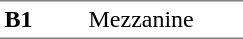<table table border=0 cellspacing=0 cellpadding=3>
<tr>
<td style="border-bottom:solid 1px gray;border-top:solid 1px gray;" width=50 valign=top><strong>B1</strong></td>
<td style="border-top:solid 1px gray;border-bottom:solid 1px gray;" width=100 valign=top>Mezzanine</td>
</tr>
</table>
